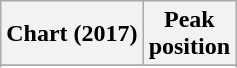<table class="wikitable sortable plainrowheaders" style="text-align:center">
<tr>
<th scope="col">Chart (2017)</th>
<th scope="col">Peak<br> position</th>
</tr>
<tr>
</tr>
<tr>
</tr>
<tr>
</tr>
</table>
